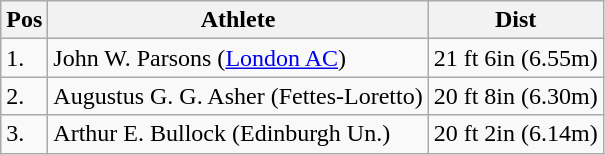<table class="wikitable">
<tr>
<th>Pos</th>
<th>Athlete</th>
<th>Dist</th>
</tr>
<tr>
<td>1.</td>
<td>John W. Parsons (<a href='#'>London AC</a>)</td>
<td>21 ft 6in (6.55m)</td>
</tr>
<tr>
<td>2.</td>
<td>Augustus G. G. Asher (Fettes-Loretto)</td>
<td>20 ft 8in (6.30m)</td>
</tr>
<tr>
<td>3.</td>
<td>Arthur E. Bullock (Edinburgh Un.)</td>
<td>20 ft 2in (6.14m)</td>
</tr>
</table>
